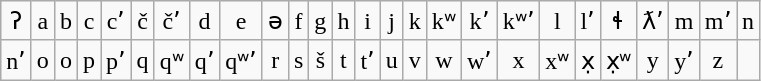<table class="wikitable" style="text-align: center;">
<tr>
<td>ʔ</td>
<td>a</td>
<td>b</td>
<td>c</td>
<td>cʼ</td>
<td>č</td>
<td>čʼ</td>
<td>d</td>
<td>e</td>
<td>ə</td>
<td>f</td>
<td>g</td>
<td>h</td>
<td>i</td>
<td>j</td>
<td>k</td>
<td>kʷ</td>
<td>kʼ</td>
<td>kʷʼ</td>
<td>l</td>
<td>lʼ</td>
<td>ɬ</td>
<td>ƛʼ</td>
<td>m</td>
<td>mʼ</td>
<td>n</td>
</tr>
<tr>
<td>nʼ</td>
<td>o</td>
<td>o</td>
<td>p</td>
<td>pʼ</td>
<td>q</td>
<td>qʷ</td>
<td>qʼ</td>
<td>qʷʼ</td>
<td>r</td>
<td>s</td>
<td>š</td>
<td>t</td>
<td>tʼ</td>
<td>u</td>
<td>v</td>
<td>w</td>
<td>wʼ</td>
<td>x</td>
<td>xʷ</td>
<td>x̣</td>
<td>x̣ʷ</td>
<td>y</td>
<td>yʼ</td>
<td>z</td>
</tr>
</table>
